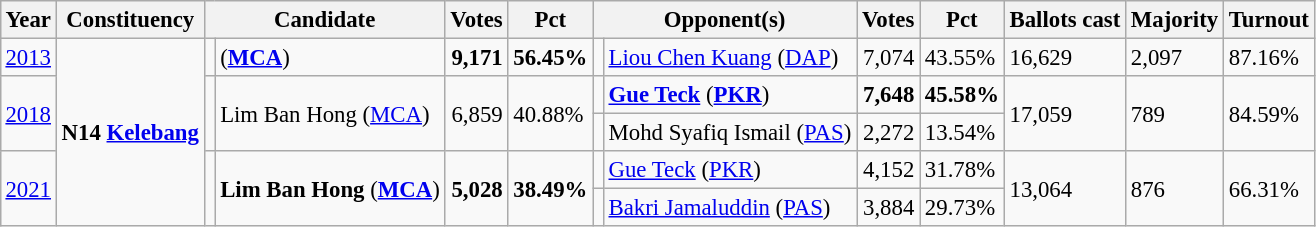<table class="wikitable" style="margin:0.5em ; font-size:95%">
<tr>
<th>Year</th>
<th>Constituency</th>
<th colspan=2>Candidate</th>
<th>Votes</th>
<th>Pct</th>
<th colspan=2>Opponent(s)</th>
<th>Votes</th>
<th>Pct</th>
<th>Ballots cast</th>
<th>Majority</th>
<th>Turnout</th>
</tr>
<tr>
<td><a href='#'>2013</a></td>
<td rowspan="5"><strong>N14 <a href='#'>Kelebang</a></strong></td>
<td></td>
<td> (<a href='#'><strong>MCA</strong></a>)</td>
<td align="right"><strong>9,171</strong></td>
<td><strong>56.45%</strong></td>
<td></td>
<td><a href='#'>Liou Chen Kuang</a> (<a href='#'>DAP</a>)</td>
<td align="right">7,074</td>
<td>43.55%</td>
<td>16,629</td>
<td>2,097</td>
<td>87.16%</td>
</tr>
<tr>
<td rowspan=2><a href='#'>2018</a></td>
<td rowspan=2 ></td>
<td rowspan=2>Lim Ban Hong (<a href='#'>MCA</a>)</td>
<td rowspan=2 align="right">6,859</td>
<td rowspan=2>40.88%</td>
<td></td>
<td><strong><a href='#'>Gue Teck</a></strong> (<a href='#'><strong>PKR</strong></a>)</td>
<td align="right"><strong>7,648</strong></td>
<td><strong>45.58%</strong></td>
<td rowspan=2>17,059</td>
<td rowspan=2>789</td>
<td rowspan=2>84.59%</td>
</tr>
<tr>
<td></td>
<td>Mohd Syafiq Ismail (<a href='#'>PAS</a>)</td>
<td align="right">2,272</td>
<td>13.54%</td>
</tr>
<tr>
<td rowspan="2"><a href='#'>2021</a></td>
<td rowspan="2" ></td>
<td rowspan="2"><strong>Lim Ban Hong</strong> (<a href='#'><strong>MCA</strong></a>)</td>
<td rowspan="2" align="right"><strong>5,028</strong></td>
<td rowspan="2"><strong>38.49%</strong></td>
<td></td>
<td><a href='#'>Gue Teck</a> (<a href='#'>PKR</a>)</td>
<td align="right">4,152</td>
<td>31.78%</td>
<td rowspan=2>13,064</td>
<td rowspan=2>876</td>
<td rowspan=2>66.31%</td>
</tr>
<tr>
<td bgcolor=></td>
<td><a href='#'>Bakri Jamaluddin</a> (<a href='#'>PAS</a>)</td>
<td align="right">3,884</td>
<td>29.73%</td>
</tr>
</table>
